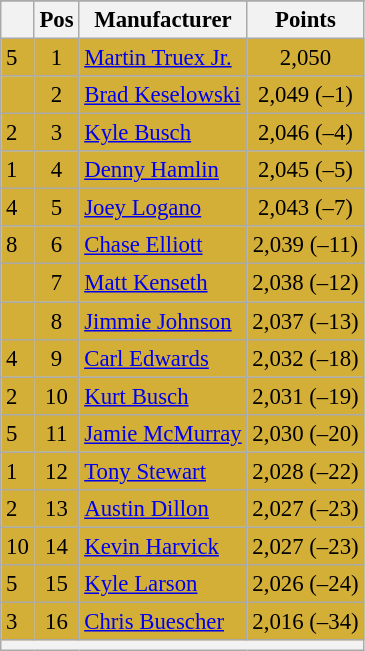<table class="wikitable" style="font-size:95%">
<tr>
</tr>
<tr>
<th></th>
<th>Pos</th>
<th>Manufacturer</th>
<th>Points</th>
</tr>
<tr style="background:#D4AF37;">
<td align="left"> 5</td>
<td style="text-align:center;">1</td>
<td><a href='#'>Martin Truex Jr.</a></td>
<td style="text-align:center;">2,050</td>
</tr>
<tr style="background:#D4AF37;">
<td align="left"></td>
<td style="text-align:center;">2</td>
<td><a href='#'>Brad Keselowski</a></td>
<td style="text-align:center;">2,049 (–1)</td>
</tr>
<tr style="background:#D4AF37;">
<td align="left"> 2</td>
<td style="text-align:center;">3</td>
<td><a href='#'>Kyle Busch</a></td>
<td style="text-align:center;">2,046 (–4)</td>
</tr>
<tr style="background:#D4AF37;">
<td align="left"> 1</td>
<td style="text-align:center;">4</td>
<td><a href='#'>Denny Hamlin</a></td>
<td style="text-align:center;">2,045 (–5)</td>
</tr>
<tr style="background:#D4AF37;">
<td align="left"> 4</td>
<td style="text-align:center;">5</td>
<td><a href='#'>Joey Logano</a></td>
<td style="text-align:center;">2,043 (–7)</td>
</tr>
<tr style="background:#D4AF37;">
<td align="left"> 8</td>
<td style="text-align:center;">6</td>
<td><a href='#'>Chase Elliott</a></td>
<td style="text-align:center;">2,039 (–11)</td>
</tr>
<tr style="background:#D4AF37;">
<td align="left"></td>
<td style="text-align:center;">7</td>
<td><a href='#'>Matt Kenseth</a></td>
<td style="text-align:center;">2,038 (–12)</td>
</tr>
<tr style="background:#D4AF37;">
<td align="left"></td>
<td style="text-align:center;">8</td>
<td><a href='#'>Jimmie Johnson</a></td>
<td style="text-align:center;">2,037 (–13)</td>
</tr>
<tr style="background:#D4AF37;">
<td align="left"> 4</td>
<td style="text-align:center;">9</td>
<td><a href='#'>Carl Edwards</a></td>
<td style="text-align:center;">2,032 (–18)</td>
</tr>
<tr style="background:#D4AF37;">
<td align="left"> 2</td>
<td style="text-align:center;">10</td>
<td><a href='#'>Kurt Busch</a></td>
<td style="text-align:center;">2,031 (–19)</td>
</tr>
<tr style="background:#D4AF37;">
<td align="left"> 5</td>
<td style="text-align:center;">11</td>
<td><a href='#'>Jamie McMurray</a></td>
<td style="text-align:center;">2,030 (–20)</td>
</tr>
<tr style="background:#D4AF37;">
<td align="left"> 1</td>
<td style="text-align:center;">12</td>
<td><a href='#'>Tony Stewart</a></td>
<td style="text-align:center;">2,028 (–22)</td>
</tr>
<tr style="background:#D4AF37;">
<td align="left"> 2</td>
<td style="text-align:center;">13</td>
<td><a href='#'>Austin Dillon</a></td>
<td style="text-align:center;">2,027 (–23)</td>
</tr>
<tr style="background:#D4AF37;">
<td align="left"> 10</td>
<td style="text-align:center;">14</td>
<td><a href='#'>Kevin Harvick</a></td>
<td style="text-align:center;">2,027 (–23)</td>
</tr>
<tr style="background:#D4AF37;">
<td align="left"> 5</td>
<td style="text-align:center;">15</td>
<td><a href='#'>Kyle Larson</a></td>
<td style="text-align:center;">2,026 (–24)</td>
</tr>
<tr style="background:#D4AF37;">
<td align="left"> 3</td>
<td style="text-align:center;">16</td>
<td><a href='#'>Chris Buescher</a></td>
<td style="text-align:center;">2,016 (–34)</td>
</tr>
<tr class="sortbottom">
<th colspan="9"></th>
</tr>
</table>
